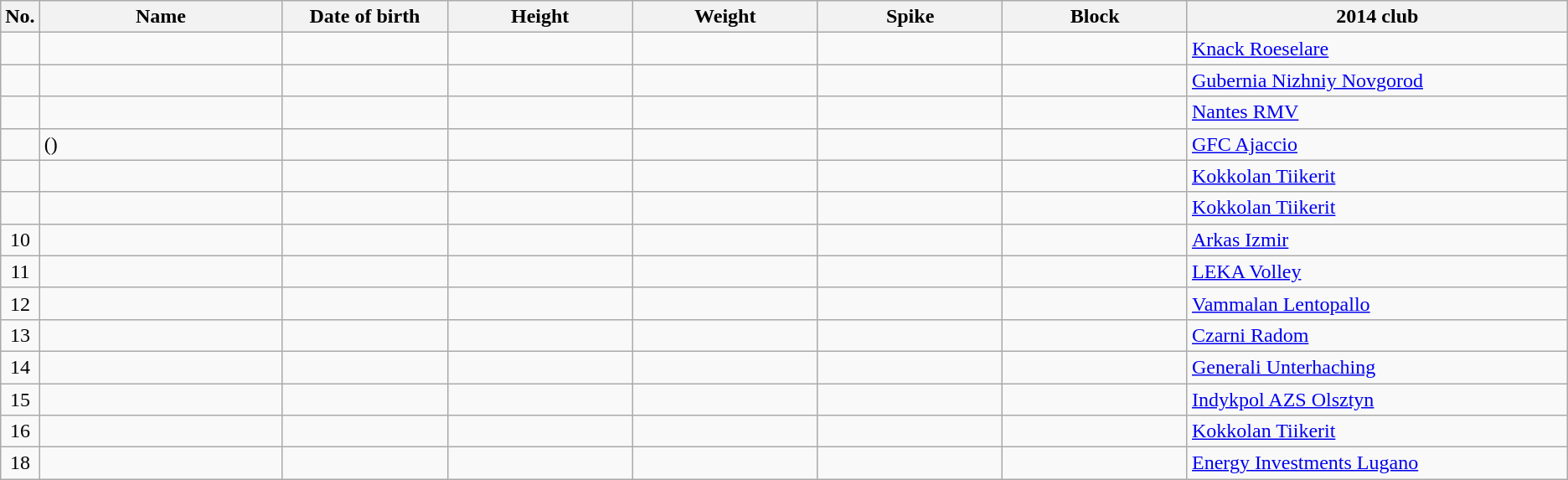<table class="wikitable sortable" style="font-size:100%; text-align:center;">
<tr>
<th>No.</th>
<th style="width:12em">Name</th>
<th style="width:8em">Date of birth</th>
<th style="width:9em">Height</th>
<th style="width:9em">Weight</th>
<th style="width:9em">Spike</th>
<th style="width:9em">Block</th>
<th style="width:19em">2014 club</th>
</tr>
<tr>
<td></td>
<td align=left></td>
<td align=right></td>
<td></td>
<td></td>
<td></td>
<td></td>
<td align=left> <a href='#'>Knack Roeselare</a></td>
</tr>
<tr>
<td></td>
<td align=left></td>
<td align=right></td>
<td></td>
<td></td>
<td></td>
<td></td>
<td align=left> <a href='#'>Gubernia Nizhniy Novgorod</a></td>
</tr>
<tr>
<td></td>
<td align=left></td>
<td align=right></td>
<td></td>
<td></td>
<td></td>
<td></td>
<td align=left> <a href='#'>Nantes RMV</a></td>
</tr>
<tr>
<td></td>
<td align=left> ()</td>
<td align=right></td>
<td></td>
<td></td>
<td></td>
<td></td>
<td align=left> <a href='#'>GFC Ajaccio</a></td>
</tr>
<tr>
<td></td>
<td align=left></td>
<td align=right></td>
<td></td>
<td></td>
<td></td>
<td></td>
<td align=left> <a href='#'>Kokkolan Tiikerit</a></td>
</tr>
<tr>
<td></td>
<td align=left></td>
<td align=right></td>
<td></td>
<td></td>
<td></td>
<td></td>
<td align=left> <a href='#'>Kokkolan Tiikerit</a></td>
</tr>
<tr>
<td>10</td>
<td align=left></td>
<td align=right></td>
<td></td>
<td></td>
<td></td>
<td></td>
<td align=left> <a href='#'>Arkas Izmir</a></td>
</tr>
<tr>
<td>11</td>
<td align=left></td>
<td align=right></td>
<td></td>
<td></td>
<td></td>
<td></td>
<td align=left> <a href='#'>LEKA Volley</a></td>
</tr>
<tr>
<td>12</td>
<td align=left></td>
<td align=right></td>
<td></td>
<td></td>
<td></td>
<td></td>
<td align=left> <a href='#'>Vammalan Lentopallo</a></td>
</tr>
<tr>
<td>13</td>
<td align=left></td>
<td align=right></td>
<td></td>
<td></td>
<td></td>
<td></td>
<td align=left> <a href='#'>Czarni Radom</a></td>
</tr>
<tr>
<td>14</td>
<td align=left></td>
<td align=right></td>
<td></td>
<td></td>
<td></td>
<td></td>
<td align=left> <a href='#'>Generali Unterhaching</a></td>
</tr>
<tr>
<td>15</td>
<td align=left></td>
<td align=right></td>
<td></td>
<td></td>
<td></td>
<td></td>
<td align=left> <a href='#'>Indykpol AZS Olsztyn</a></td>
</tr>
<tr>
<td>16</td>
<td align=left></td>
<td align=right></td>
<td></td>
<td></td>
<td></td>
<td></td>
<td align=left> <a href='#'>Kokkolan Tiikerit</a></td>
</tr>
<tr>
<td>18</td>
<td align=left></td>
<td align=right></td>
<td></td>
<td></td>
<td></td>
<td></td>
<td align=left> <a href='#'>Energy Investments Lugano</a></td>
</tr>
</table>
